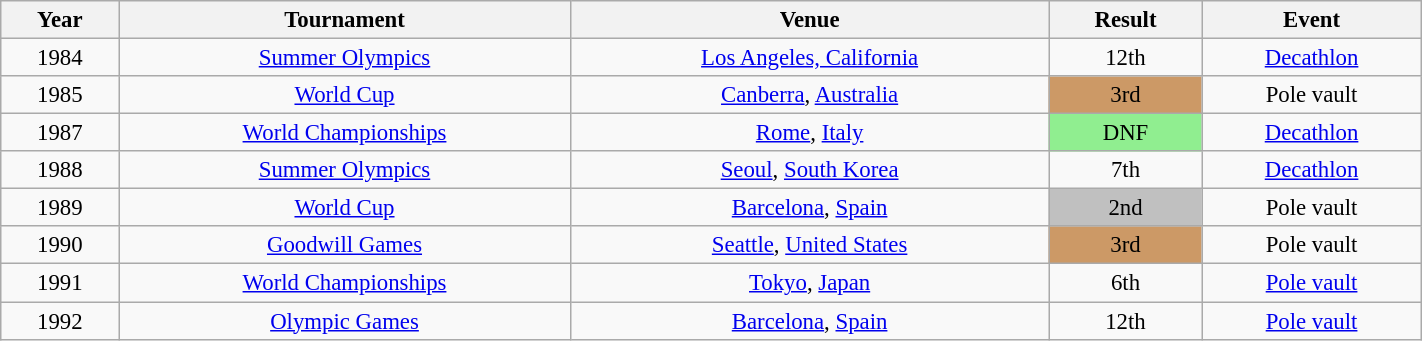<table class="wikitable" style=" text-align:center; font-size:95%;" width="75%">
<tr>
<th>Year</th>
<th>Tournament</th>
<th>Venue</th>
<th>Result</th>
<th>Event</th>
</tr>
<tr>
<td>1984</td>
<td><a href='#'>Summer Olympics</a></td>
<td><a href='#'>Los Angeles, California</a></td>
<td>12th</td>
<td><a href='#'>Decathlon</a></td>
</tr>
<tr>
<td>1985</td>
<td><a href='#'>World Cup</a></td>
<td><a href='#'>Canberra</a>, <a href='#'>Australia</a></td>
<td bgcolor=cc9966>3rd</td>
<td>Pole vault</td>
</tr>
<tr>
<td>1987</td>
<td><a href='#'>World Championships</a></td>
<td><a href='#'>Rome</a>, <a href='#'>Italy</a></td>
<td bgcolor="lightgreen">DNF</td>
<td><a href='#'>Decathlon</a></td>
</tr>
<tr>
<td>1988</td>
<td><a href='#'>Summer Olympics</a></td>
<td><a href='#'>Seoul</a>, <a href='#'>South Korea</a></td>
<td align="center">7th</td>
<td><a href='#'>Decathlon</a></td>
</tr>
<tr>
<td>1989</td>
<td><a href='#'>World Cup</a></td>
<td><a href='#'>Barcelona</a>, <a href='#'>Spain</a></td>
<td bgcolor=silver>2nd</td>
<td>Pole vault</td>
</tr>
<tr>
<td>1990</td>
<td><a href='#'>Goodwill Games</a></td>
<td><a href='#'>Seattle</a>, <a href='#'>United States</a></td>
<td bgcolor=cc9966>3rd</td>
<td>Pole vault</td>
</tr>
<tr>
<td>1991</td>
<td><a href='#'>World Championships</a></td>
<td><a href='#'>Tokyo</a>, <a href='#'>Japan</a></td>
<td>6th</td>
<td><a href='#'>Pole vault</a></td>
</tr>
<tr>
<td>1992</td>
<td><a href='#'>Olympic Games</a></td>
<td><a href='#'>Barcelona</a>, <a href='#'>Spain</a></td>
<td>12th</td>
<td><a href='#'>Pole vault</a></td>
</tr>
</table>
